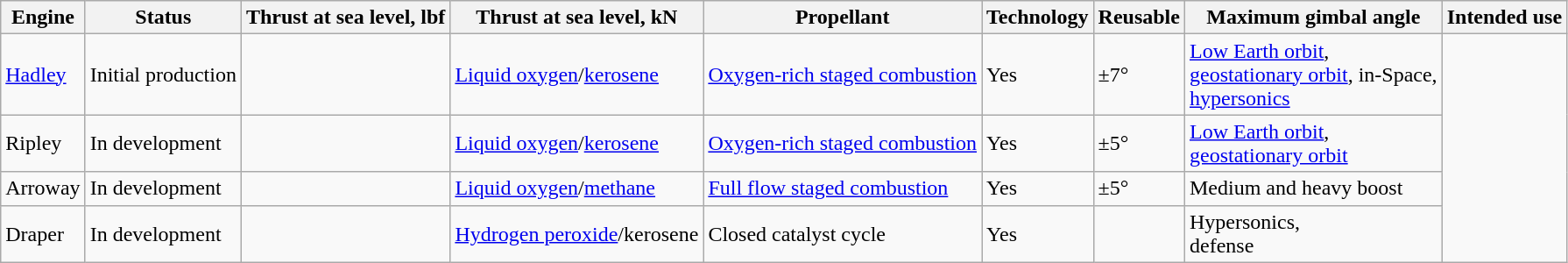<table class="wikitable">
<tr>
<th>Engine</th>
<th>Status</th>
<th>Thrust at sea level, lbf</th>
<th>Thrust at sea level, kN</th>
<th>Propellant</th>
<th>Technology</th>
<th>Reusable</th>
<th>Maximum gimbal angle</th>
<th>Intended use</th>
</tr>
<tr>
<td><a href='#'> Hadley</a></td>
<td>Initial production</td>
<td></td>
<td><a href='#'>Liquid oxygen</a>/<a href='#'>kerosene</a></td>
<td><a href='#'>Oxygen-rich staged combustion</a></td>
<td>Yes</td>
<td>±7°</td>
<td><a href='#'>Low Earth orbit</a>,<br><a href='#'>geostationary orbit</a>, in-Space,<br><a href='#'>hypersonics</a></td>
</tr>
<tr>
<td>Ripley</td>
<td>In development</td>
<td></td>
<td><a href='#'>Liquid oxygen</a>/<a href='#'>kerosene</a></td>
<td><a href='#'>Oxygen-rich staged combustion</a></td>
<td>Yes</td>
<td>±5°</td>
<td><a href='#'>Low Earth orbit</a>,<br><a href='#'>geostationary orbit</a></td>
</tr>
<tr>
<td>Arroway</td>
<td>In development</td>
<td></td>
<td><a href='#'>Liquid oxygen</a>/<a href='#'>methane</a></td>
<td><a href='#'>Full flow staged combustion</a></td>
<td>Yes</td>
<td>±5°</td>
<td>Medium and heavy boost</td>
</tr>
<tr>
<td>Draper</td>
<td>In development</td>
<td></td>
<td><a href='#'>Hydrogen peroxide</a>/kerosene</td>
<td>Closed catalyst cycle</td>
<td>Yes</td>
<td></td>
<td>Hypersonics,<br>defense</td>
</tr>
</table>
